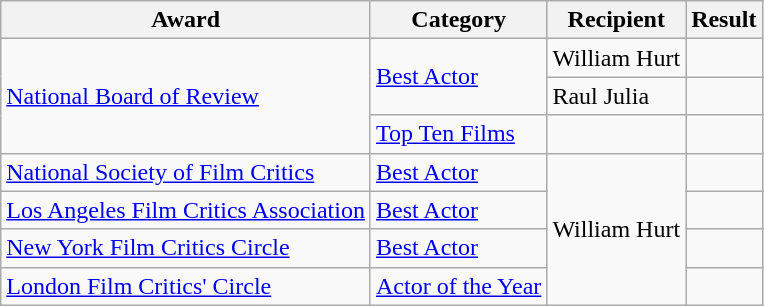<table class="wikitable sortable plainrowheaders">
<tr>
<th>Award</th>
<th>Category</th>
<th>Recipient</th>
<th>Result</th>
</tr>
<tr>
<td rowspan="3"><a href='#'>National Board of Review</a></td>
<td rowspan="2"><a href='#'>Best Actor</a></td>
<td>William Hurt</td>
<td></td>
</tr>
<tr>
<td>Raul Julia</td>
<td></td>
</tr>
<tr>
<td><a href='#'>Top Ten Films</a></td>
<td></td>
<td></td>
</tr>
<tr>
<td><a href='#'>National Society of Film Critics</a></td>
<td><a href='#'>Best Actor</a></td>
<td rowspan=4>William Hurt</td>
<td></td>
</tr>
<tr>
<td><a href='#'>Los Angeles Film Critics Association</a></td>
<td><a href='#'>Best Actor</a></td>
<td></td>
</tr>
<tr>
<td><a href='#'>New York Film Critics Circle</a></td>
<td><a href='#'>Best Actor</a></td>
<td></td>
</tr>
<tr>
<td><a href='#'>London Film Critics' Circle</a></td>
<td><a href='#'>Actor of the Year</a></td>
<td></td>
</tr>
</table>
